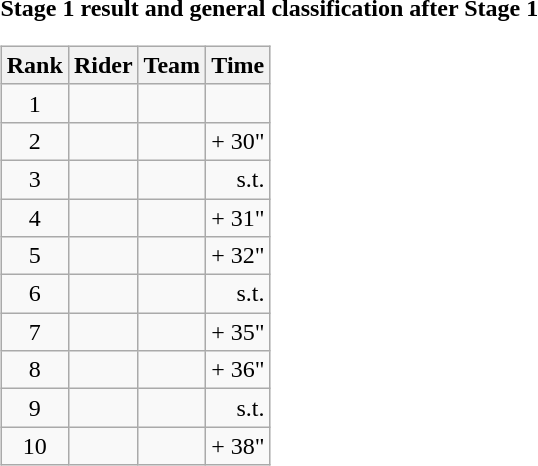<table>
<tr>
<td><strong>Stage 1 result and general classification after Stage 1</strong><br><table class="wikitable">
<tr>
<th scope="col">Rank</th>
<th scope="col">Rider</th>
<th scope="col">Team</th>
<th scope="col">Time</th>
</tr>
<tr>
<td style="text-align:center;">1</td>
<td></td>
<td></td>
<td style="text-align:right;"></td>
</tr>
<tr>
<td style="text-align:center;">2</td>
<td></td>
<td></td>
<td style="text-align:right;">+ 30"</td>
</tr>
<tr>
<td style="text-align:center;">3</td>
<td></td>
<td></td>
<td style="text-align:right;">s.t.</td>
</tr>
<tr>
<td style="text-align:center;">4</td>
<td></td>
<td></td>
<td style="text-align:right;">+ 31"</td>
</tr>
<tr>
<td style="text-align:center;">5</td>
<td></td>
<td></td>
<td style="text-align:right;">+ 32"</td>
</tr>
<tr>
<td style="text-align:center;">6</td>
<td></td>
<td></td>
<td style="text-align:right;">s.t.</td>
</tr>
<tr>
<td style="text-align:center;">7</td>
<td></td>
<td></td>
<td style="text-align:right;">+ 35"</td>
</tr>
<tr>
<td style="text-align:center;">8</td>
<td></td>
<td></td>
<td style="text-align:right;">+ 36"</td>
</tr>
<tr>
<td style="text-align:center;">9</td>
<td></td>
<td></td>
<td style="text-align:right;">s.t.</td>
</tr>
<tr>
<td style="text-align:center;">10</td>
<td></td>
<td></td>
<td style="text-align:right;">+ 38"</td>
</tr>
</table>
</td>
</tr>
</table>
